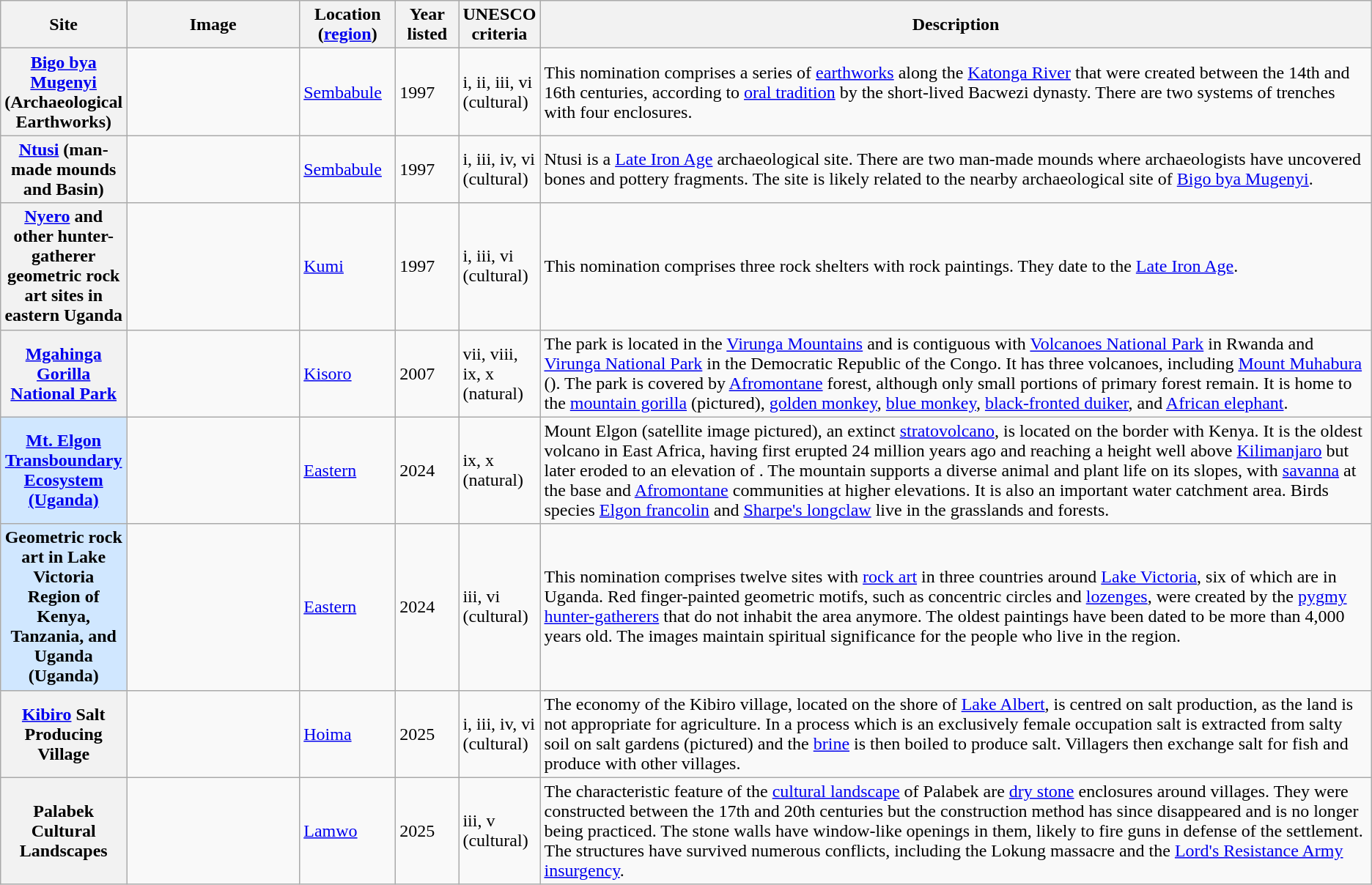<table class="wikitable sortable plainrowheaders">
<tr>
<th style="width:100px;" scope="col">Site</th>
<th class="unsortable" style="width:150px;" scope="col">Image</th>
<th style="width:80px;" scope="col">Location (<a href='#'>region</a>)</th>
<th style="width:50px;" scope="col">Year listed</th>
<th style="width:60px;" scope="col">UNESCO criteria</th>
<th scope="col" class="unsortable">Description</th>
</tr>
<tr>
<th scope="row"><a href='#'>Bigo bya Mugenyi</a> (Archaeological Earthworks)</th>
<td></td>
<td><a href='#'>Sembabule</a></td>
<td>1997</td>
<td>i, ii, iii, vi (cultural)</td>
<td>This nomination comprises a series of <a href='#'>earthworks</a> along the <a href='#'>Katonga River</a> that were created between the 14th and 16th centuries, according to <a href='#'>oral tradition</a> by the short-lived Bacwezi dynasty. There are two systems of trenches with four enclosures.</td>
</tr>
<tr>
<th scope="row"><a href='#'>Ntusi</a> (man-made mounds and Basin)</th>
<td></td>
<td><a href='#'>Sembabule</a></td>
<td>1997</td>
<td>i, iii, iv, vi (cultural)</td>
<td>Ntusi is a <a href='#'>Late Iron Age</a> archaeological site. There are two man-made mounds where archaeologists have uncovered bones and pottery fragments. The site is likely related to the nearby archaeological site of <a href='#'>Bigo bya Mugenyi</a>.</td>
</tr>
<tr>
<th scope="row"><a href='#'>Nyero</a> and other hunter-gatherer geometric rock art sites in eastern Uganda</th>
<td></td>
<td><a href='#'>Kumi</a></td>
<td>1997</td>
<td>i, iii, vi (cultural)</td>
<td>This nomination comprises three rock shelters with rock paintings. They date to the <a href='#'>Late Iron Age</a>.</td>
</tr>
<tr>
<th scope="row"><a href='#'>Mgahinga Gorilla National Park</a></th>
<td></td>
<td><a href='#'>Kisoro</a></td>
<td>2007</td>
<td>vii, viii, ix, x (natural)</td>
<td>The park is located in the <a href='#'>Virunga Mountains</a> and is contiguous with <a href='#'>Volcanoes National Park</a> in Rwanda and <a href='#'>Virunga National Park</a> in the Democratic Republic of the Congo. It has three volcanoes, including <a href='#'>Mount Muhabura</a> (). The park is covered by <a href='#'>Afromontane</a> forest, although only small portions of primary forest remain. It is home to the <a href='#'>mountain gorilla</a> (pictured), <a href='#'>golden monkey</a>, <a href='#'>blue monkey</a>, <a href='#'>black-fronted duiker</a>, and <a href='#'>African elephant</a>.</td>
</tr>
<tr>
<th scope="row" style="background:#D0E7FF;"><a href='#'>Mt. Elgon Transboundary Ecosystem (Uganda)</a></th>
<td></td>
<td><a href='#'>Eastern</a></td>
<td>2024</td>
<td>ix, x (natural)</td>
<td>Mount Elgon (satellite image pictured), an extinct <a href='#'>stratovolcano</a>, is located on the border with Kenya. It is the oldest volcano in East Africa, having first erupted 24 million years ago and reaching a height well above <a href='#'>Kilimanjaro</a> but later eroded to an elevation of . The mountain supports a diverse animal and plant life on its slopes, with <a href='#'>savanna</a> at the base and <a href='#'>Afromontane</a> communities at higher elevations. It is also an important water catchment area. Birds species <a href='#'>Elgon francolin</a> and <a href='#'>Sharpe's longclaw</a> live in the grasslands and forests.</td>
</tr>
<tr>
<th scope="row" style="background:#D0E7FF;">Geometric rock art in Lake Victoria Region of Kenya, Tanzania, and Uganda (Uganda)</th>
<td></td>
<td><a href='#'>Eastern</a></td>
<td>2024</td>
<td>iii, vi (cultural)</td>
<td>This nomination comprises twelve sites with <a href='#'>rock art</a> in three countries around <a href='#'>Lake Victoria</a>, six of which are in Uganda. Red finger-painted geometric motifs, such as concentric circles and <a href='#'>lozenges</a>, were created by the <a href='#'>pygmy</a> <a href='#'>hunter-gatherers</a> that do not inhabit the area anymore. The oldest paintings have been dated to be more than 4,000 years old. The images maintain spiritual significance for the people who live in the region.</td>
</tr>
<tr>
<th scope="row"><a href='#'>Kibiro</a> Salt Producing Village</th>
<td></td>
<td><a href='#'>Hoima</a></td>
<td>2025</td>
<td>i, iii, iv, vi (cultural)</td>
<td>The economy of the Kibiro village, located on the shore of <a href='#'>Lake Albert</a>, is centred on salt production, as the land is not appropriate for agriculture. In a process which is an exclusively female occupation salt is extracted from salty soil on salt gardens (pictured) and the <a href='#'>brine</a> is then boiled to produce salt. Villagers then exchange salt for fish and produce with other villages.</td>
</tr>
<tr>
<th scope="row">Palabek Cultural Landscapes</th>
<td></td>
<td><a href='#'>Lamwo</a></td>
<td>2025</td>
<td>iii, v (cultural)</td>
<td>The characteristic feature of the <a href='#'>cultural landscape</a> of Palabek are <a href='#'>dry stone</a> enclosures around villages. They were constructed between the 17th and 20th centuries but the construction method has since disappeared and is no longer being practiced. The stone walls have window-like openings in them, likely to fire guns in defense of the settlement. The structures have survived numerous conflicts, including the Lokung massacre and the <a href='#'>Lord's Resistance Army insurgency</a>.</td>
</tr>
</table>
